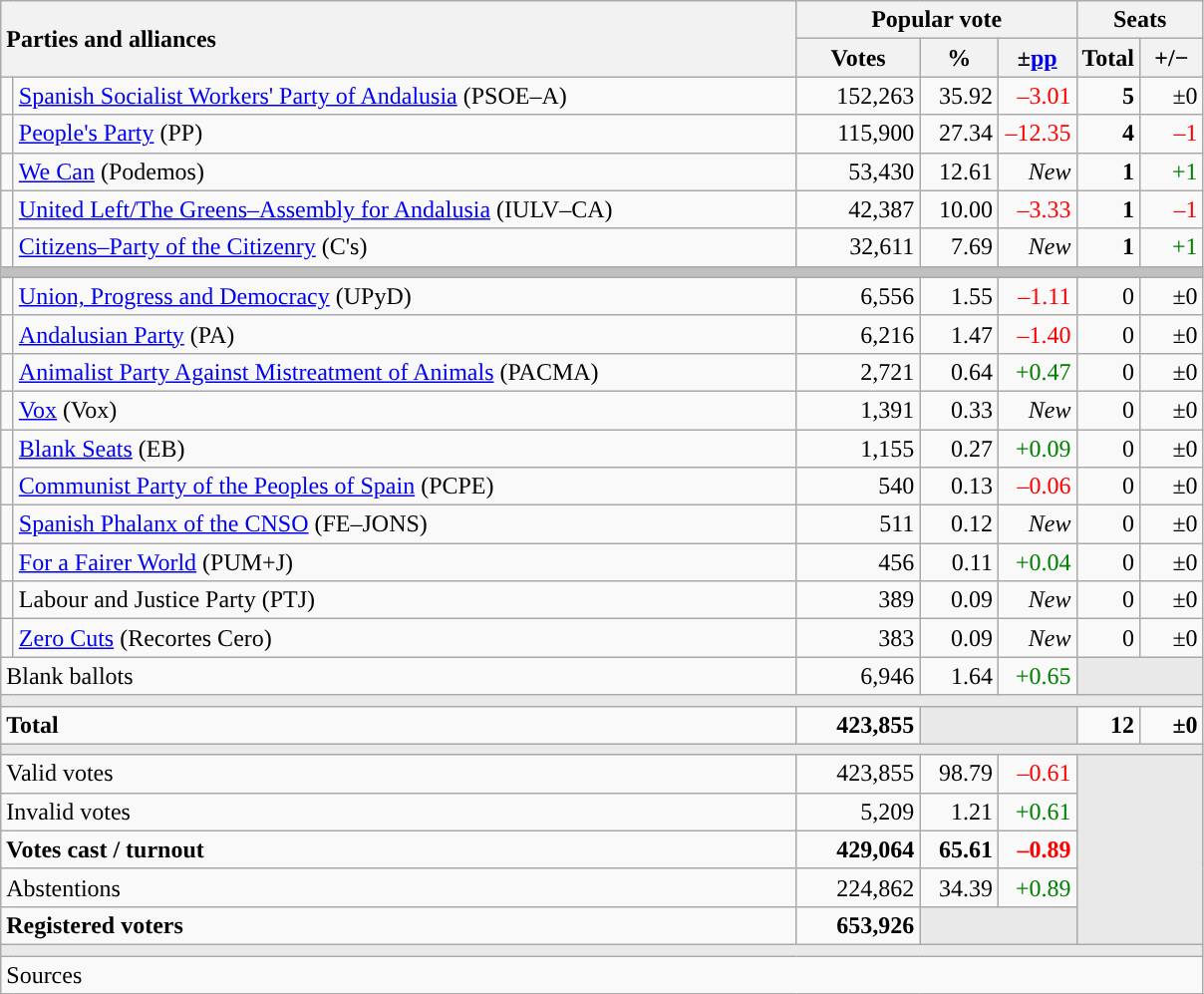<table class="wikitable" style="text-align:right;">
<tr>
<th style="text-align:left;" rowspan="2" colspan="2" width="525">Parties and alliances</th>
<th colspan="3">Popular vote</th>
<th colspan="2">Seats</th>
</tr>
<tr>
<th width="75">Votes</th>
<th width="45">%</th>
<th width="45">±<a href='#'>pp</a></th>
<th width="35">Total</th>
<th width="35">+/−</th>
</tr>
<tr>
<td width="1" style="color:inherit;background:"></td>
<td align="left"><a href='#'>Spanish Socialist Workers' Party of Andalusia</a> (PSOE–A)</td>
<td>152,263</td>
<td>35.92</td>
<td style="color:red;">–3.01</td>
<td><strong>5</strong></td>
<td>±0</td>
</tr>
<tr>
<td style="color:inherit;background:"></td>
<td align="left"><a href='#'>People's Party</a> (PP)</td>
<td>115,900</td>
<td>27.34</td>
<td style="color:red;">–12.35</td>
<td><strong>4</strong></td>
<td style="color:red;">–1</td>
</tr>
<tr>
<td style="color:inherit;background:"></td>
<td align="left"><a href='#'>We Can</a> (Podemos)</td>
<td>53,430</td>
<td>12.61</td>
<td><em>New</em></td>
<td><strong>1</strong></td>
<td style="color:green;">+1</td>
</tr>
<tr>
<td style="color:inherit;background:"></td>
<td align="left"><a href='#'>United Left/The Greens–Assembly for Andalusia</a> (IULV–CA)</td>
<td>42,387</td>
<td>10.00</td>
<td style="color:red;">–3.33</td>
<td><strong>1</strong></td>
<td style="color:red;">–1</td>
</tr>
<tr>
<td style="color:inherit;background:"></td>
<td align="left"><a href='#'>Citizens–Party of the Citizenry</a> (C's)</td>
<td>32,611</td>
<td>7.69</td>
<td><em>New</em></td>
<td><strong>1</strong></td>
<td style="color:green;">+1</td>
</tr>
<tr>
<td colspan="7" bgcolor="#C0C0C0"></td>
</tr>
<tr>
<td style="color:inherit;background:"></td>
<td align="left"><a href='#'>Union, Progress and Democracy</a> (UPyD)</td>
<td>6,556</td>
<td>1.55</td>
<td style="color:red;">–1.11</td>
<td>0</td>
<td>±0</td>
</tr>
<tr>
<td style="color:inherit;background:"></td>
<td align="left"><a href='#'>Andalusian Party</a> (PA)</td>
<td>6,216</td>
<td>1.47</td>
<td style="color:red;">–1.40</td>
<td>0</td>
<td>±0</td>
</tr>
<tr>
<td style="color:inherit;background:"></td>
<td align="left"><a href='#'>Animalist Party Against Mistreatment of Animals</a> (PACMA)</td>
<td>2,721</td>
<td>0.64</td>
<td style="color:green;">+0.47</td>
<td>0</td>
<td>±0</td>
</tr>
<tr>
<td style="color:inherit;background:"></td>
<td align="left"><a href='#'>Vox</a> (Vox)</td>
<td>1,391</td>
<td>0.33</td>
<td><em>New</em></td>
<td>0</td>
<td>±0</td>
</tr>
<tr>
<td style="color:inherit;background:"></td>
<td align="left"><a href='#'>Blank Seats</a> (EB)</td>
<td>1,155</td>
<td>0.27</td>
<td style="color:green;">+0.09</td>
<td>0</td>
<td>±0</td>
</tr>
<tr>
<td style="color:inherit;background:"></td>
<td align="left"><a href='#'>Communist Party of the Peoples of Spain</a> (PCPE)</td>
<td>540</td>
<td>0.13</td>
<td style="color:red;">–0.06</td>
<td>0</td>
<td>±0</td>
</tr>
<tr>
<td style="color:inherit;background:"></td>
<td align="left"><a href='#'>Spanish Phalanx of the CNSO</a> (FE–JONS)</td>
<td>511</td>
<td>0.12</td>
<td><em>New</em></td>
<td>0</td>
<td>±0</td>
</tr>
<tr>
<td style="color:inherit;background:"></td>
<td align="left"><a href='#'>For a Fairer World</a> (PUM+J)</td>
<td>456</td>
<td>0.11</td>
<td style="color:green;">+0.04</td>
<td>0</td>
<td>±0</td>
</tr>
<tr>
<td style="color:inherit;background:"></td>
<td align="left">Labour and Justice Party (PTJ)</td>
<td>389</td>
<td>0.09</td>
<td><em>New</em></td>
<td>0</td>
<td>±0</td>
</tr>
<tr>
<td style="color:inherit;background:"></td>
<td align="left"><a href='#'>Zero Cuts</a> (Recortes Cero)</td>
<td>383</td>
<td>0.09</td>
<td><em>New</em></td>
<td>0</td>
<td>±0</td>
</tr>
<tr>
<td align="left" colspan="2">Blank ballots</td>
<td>6,946</td>
<td>1.64</td>
<td style="color:green;">+0.65</td>
<td bgcolor="#E9E9E9" colspan="2"></td>
</tr>
<tr>
<td colspan="7" bgcolor="#E9E9E9"></td>
</tr>
<tr style="font-weight:bold;">
<td align="left" colspan="2">Total</td>
<td>423,855</td>
<td bgcolor="#E9E9E9" colspan="2"></td>
<td>12</td>
<td>±0</td>
</tr>
<tr>
<td colspan="7" bgcolor="#E9E9E9"></td>
</tr>
<tr>
<td align="left" colspan="2">Valid votes</td>
<td>423,855</td>
<td>98.79</td>
<td style="color:red;">–0.61</td>
<td bgcolor="#E9E9E9" colspan="2" rowspan="5"></td>
</tr>
<tr>
<td align="left" colspan="2">Invalid votes</td>
<td>5,209</td>
<td>1.21</td>
<td style="color:green;">+0.61</td>
</tr>
<tr style="font-weight:bold;">
<td align="left" colspan="2">Votes cast / turnout</td>
<td>429,064</td>
<td>65.61</td>
<td style="color:red;">–0.89</td>
</tr>
<tr>
<td align="left" colspan="2">Abstentions</td>
<td>224,862</td>
<td>34.39</td>
<td style="color:green;">+0.89</td>
</tr>
<tr style="font-weight:bold;">
<td align="left" colspan="2">Registered voters</td>
<td>653,926</td>
<td style="background:#e9e9e9;" colspan="2"></td>
</tr>
<tr>
<td colspan="7" bgcolor="#E9E9E9"></td>
</tr>
<tr>
<td align="left" colspan="7">Sources</td>
</tr>
</table>
